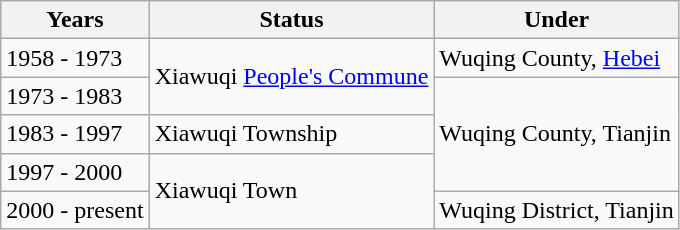<table class="wikitable">
<tr>
<th>Years</th>
<th>Status</th>
<th>Under</th>
</tr>
<tr>
<td>1958 - 1973</td>
<td rowspan="2">Xiawuqi <a href='#'>People's Commune</a></td>
<td>Wuqing County, <a href='#'>Hebei</a></td>
</tr>
<tr>
<td>1973 - 1983</td>
<td rowspan="3">Wuqing County, Tianjin</td>
</tr>
<tr>
<td>1983 - 1997</td>
<td>Xiawuqi Township</td>
</tr>
<tr>
<td>1997 - 2000</td>
<td rowspan="2">Xiawuqi Town</td>
</tr>
<tr>
<td>2000 - present</td>
<td>Wuqing District, Tianjin</td>
</tr>
</table>
